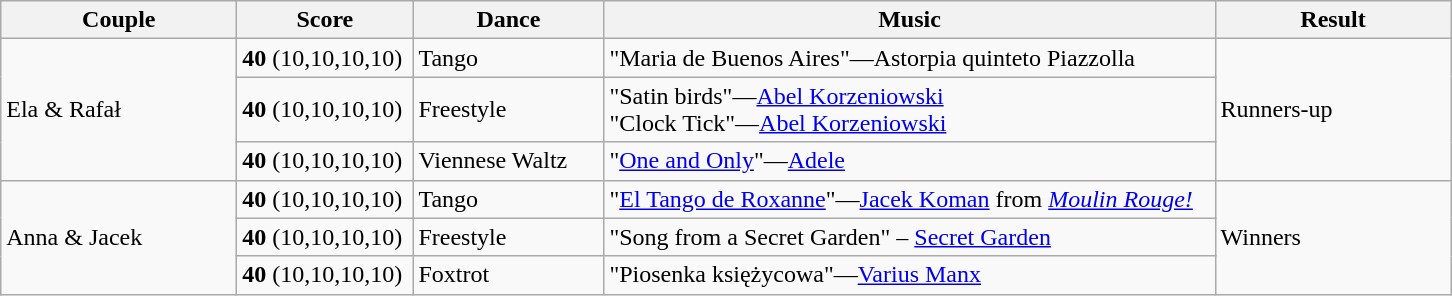<table class="wikitable">
<tr>
<th width="150">Couple<br></th>
<th width="110">Score</th>
<th width="120">Dance</th>
<th width="400">Music</th>
<th width="150">Result</th>
</tr>
<tr>
<td rowspan="3">Ela & Rafał<br></td>
<td><strong>40</strong> (10,10,10,10)</td>
<td>Tango</td>
<td>"Maria de Buenos Aires"—Astorpia quinteto Piazzolla</td>
<td rowspan="3">Runners-up</td>
</tr>
<tr>
<td><strong>40</strong> (10,10,10,10)</td>
<td>Freestyle</td>
<td>"Satin birds"—<a href='#'>Abel Korzeniowski</a><br>"Clock Tick"—<a href='#'>Abel Korzeniowski</a></td>
</tr>
<tr>
<td><strong>40</strong> (10,10,10,10)</td>
<td>Viennese Waltz</td>
<td>"<a href='#'>One and Only</a>"—<a href='#'>Adele</a></td>
</tr>
<tr>
<td rowspan="3">Anna & Jacek<br></td>
<td><strong>40</strong> (10,10,10,10)</td>
<td>Tango</td>
<td>"<a href='#'>El Tango de Roxanne</a>"—<a href='#'>Jacek Koman</a> from <em><a href='#'>Moulin Rouge!</a></em></td>
<td rowspan="3">Winners</td>
</tr>
<tr>
<td><strong>40</strong> (10,10,10,10)</td>
<td>Freestyle</td>
<td>"Song from a Secret Garden" – <a href='#'>Secret Garden</a></td>
</tr>
<tr>
<td><strong>40</strong> (10,10,10,10)</td>
<td>Foxtrot</td>
<td>"Piosenka księżycowa"—<a href='#'>Varius Manx</a></td>
</tr>
</table>
